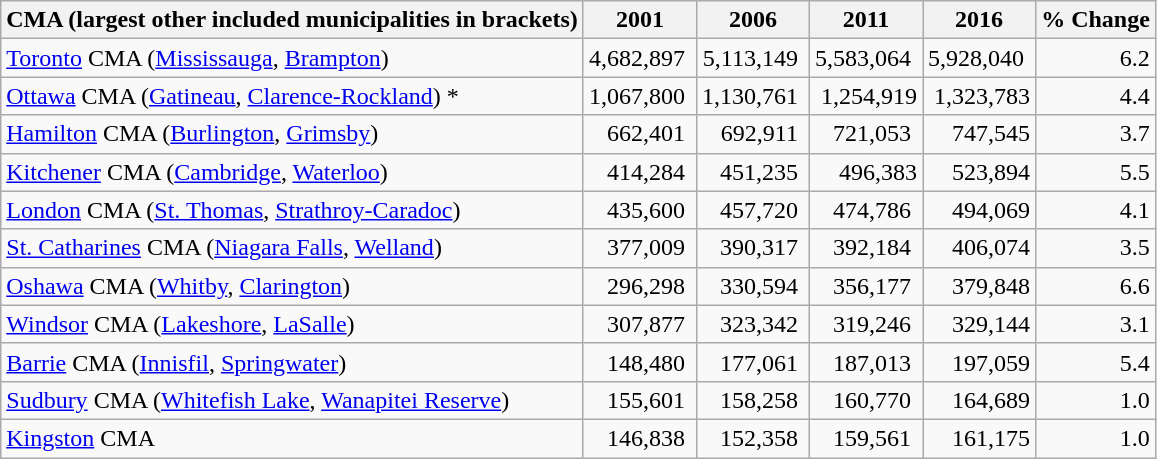<table class="wikitable sortable">
<tr ">
<th>CMA (largest other included municipalities in brackets)</th>
<th>2001</th>
<th>2006</th>
<th>2011</th>
<th>2016</th>
<th>% Change</th>
</tr>
<tr style="text-align:right;">
<td style="text-align:left;"><a href='#'>Toronto</a> CMA (<a href='#'>Mississauga</a>, <a href='#'>Brampton</a>)</td>
<td>4,682,897 </td>
<td>5,113,149 </td>
<td>5,583,064 </td>
<td>5,928,040 </td>
<td>6.2</td>
</tr>
<tr style="text-align:right;">
<td style="text-align:left;"><a href='#'>Ottawa</a> CMA (<a href='#'>Gatineau</a>, <a href='#'>Clarence-Rockland</a>) *</td>
<td>1,067,800 </td>
<td>1,130,761 </td>
<td>1,254,919</td>
<td>1,323,783</td>
<td>4.4</td>
</tr>
<tr style="text-align:right;">
<td style="text-align:left;"><a href='#'>Hamilton</a> CMA (<a href='#'>Burlington</a>, <a href='#'>Grimsby</a>)</td>
<td>662,401 </td>
<td>692,911 </td>
<td>721,053 </td>
<td>747,545</td>
<td>3.7</td>
</tr>
<tr style="text-align:right;">
<td style="text-align:left;"><a href='#'>Kitchener</a> CMA (<a href='#'>Cambridge</a>, <a href='#'>Waterloo</a>)</td>
<td>414,284 </td>
<td>451,235 </td>
<td>496,383</td>
<td>523,894</td>
<td>5.5</td>
</tr>
<tr style="text-align:right;">
<td style="text-align:left;"><a href='#'>London</a> CMA (<a href='#'>St. Thomas</a>, <a href='#'>Strathroy-Caradoc</a>)</td>
<td>435,600 </td>
<td>457,720 </td>
<td>474,786 </td>
<td>494,069</td>
<td>4.1</td>
</tr>
<tr style="text-align:right;">
<td style="text-align:left;"><a href='#'>St. Catharines</a> CMA (<a href='#'>Niagara Falls</a>, <a href='#'>Welland</a>)</td>
<td>377,009 </td>
<td>390,317 </td>
<td>392,184 </td>
<td>406,074</td>
<td>3.5</td>
</tr>
<tr style="text-align:right;">
<td style="text-align:left;"><a href='#'>Oshawa</a> CMA (<a href='#'>Whitby</a>, <a href='#'>Clarington</a>)</td>
<td>296,298 </td>
<td>330,594 </td>
<td>356,177 </td>
<td>379,848</td>
<td>6.6</td>
</tr>
<tr style="text-align:right;">
<td style="text-align:left;"><a href='#'>Windsor</a> CMA (<a href='#'>Lakeshore</a>, <a href='#'>LaSalle</a>)</td>
<td>307,877 </td>
<td>323,342 </td>
<td>319,246 </td>
<td>329,144</td>
<td>3.1</td>
</tr>
<tr style="text-align:right;">
<td style="text-align:left;"><a href='#'>Barrie</a> CMA (<a href='#'>Innisfil</a>, <a href='#'>Springwater</a>)</td>
<td>148,480 </td>
<td>177,061 </td>
<td>187,013 </td>
<td>197,059</td>
<td>5.4</td>
</tr>
<tr style="text-align:right;">
<td style="text-align:left;"><a href='#'>Sudbury</a> CMA (<a href='#'>Whitefish Lake</a>, <a href='#'>Wanapitei Reserve</a>)</td>
<td>155,601 </td>
<td>158,258 </td>
<td>160,770 </td>
<td>164,689</td>
<td>1.0</td>
</tr>
<tr style="text-align:right;">
<td style="text-align:left;"><a href='#'>Kingston</a> CMA</td>
<td>146,838 </td>
<td>152,358 </td>
<td>159,561 </td>
<td>161,175</td>
<td>1.0</td>
</tr>
</table>
